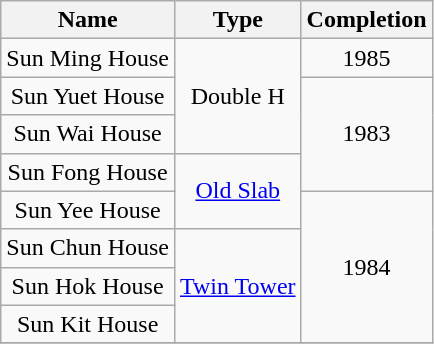<table class="wikitable" style="text-align: center">
<tr>
<th>Name</th>
<th>Type</th>
<th>Completion</th>
</tr>
<tr>
<td>Sun Ming House</td>
<td rowspan="3">Double H</td>
<td rowspan="1">1985</td>
</tr>
<tr>
<td>Sun Yuet House</td>
<td rowspan="3">1983</td>
</tr>
<tr>
<td>Sun Wai House</td>
</tr>
<tr>
<td>Sun Fong House</td>
<td rowspan="2"><a href='#'>Old Slab</a></td>
</tr>
<tr>
<td>Sun Yee House</td>
<td rowspan="4">1984</td>
</tr>
<tr>
<td>Sun Chun House</td>
<td rowspan="3"><a href='#'>Twin Tower</a></td>
</tr>
<tr>
<td>Sun Hok House</td>
</tr>
<tr>
<td>Sun Kit House</td>
</tr>
<tr>
</tr>
</table>
